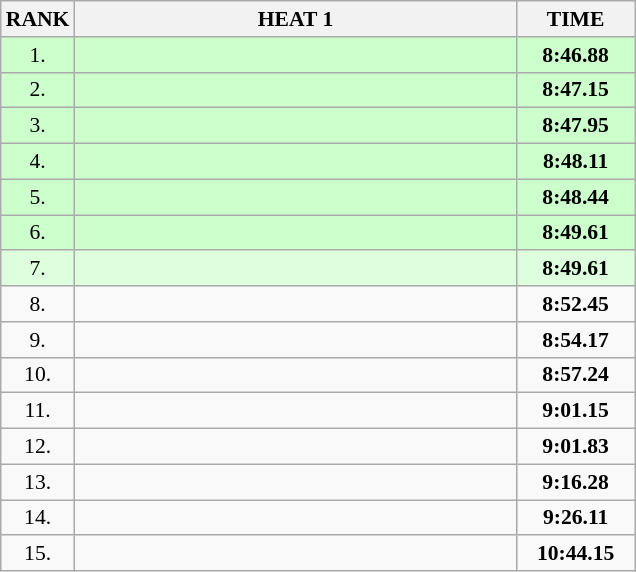<table class="wikitable" style="border-collapse: collapse; font-size: 90%;">
<tr>
<th>RANK</th>
<th style="width: 20em">HEAT 1</th>
<th style="width: 5em">TIME</th>
</tr>
<tr style="background:#ccffcc;">
<td align="center">1.</td>
<td></td>
<td align="center"><strong>8:46.88</strong></td>
</tr>
<tr style="background:#ccffcc;">
<td align="center">2.</td>
<td></td>
<td align="center"><strong>8:47.15</strong></td>
</tr>
<tr style="background:#ccffcc;">
<td align="center">3.</td>
<td></td>
<td align="center"><strong>8:47.95</strong></td>
</tr>
<tr style="background:#ccffcc;">
<td align="center">4.</td>
<td></td>
<td align="center"><strong>8:48.11</strong></td>
</tr>
<tr style="background:#ccffcc;">
<td align="center">5.</td>
<td></td>
<td align="center"><strong>8:48.44</strong></td>
</tr>
<tr style="background:#ccffcc;">
<td align="center">6.</td>
<td></td>
<td align="center"><strong>8:49.61</strong></td>
</tr>
<tr style="background:#ddffdd;">
<td align="center">7.</td>
<td></td>
<td align="center"><strong>8:49.61</strong></td>
</tr>
<tr>
<td align="center">8.</td>
<td></td>
<td align="center"><strong>8:52.45</strong></td>
</tr>
<tr>
<td align="center">9.</td>
<td></td>
<td align="center"><strong>8:54.17</strong></td>
</tr>
<tr>
<td align="center">10.</td>
<td></td>
<td align="center"><strong>8:57.24</strong></td>
</tr>
<tr>
<td align="center">11.</td>
<td></td>
<td align="center"><strong>9:01.15</strong></td>
</tr>
<tr>
<td align="center">12.</td>
<td></td>
<td align="center"><strong>9:01.83</strong></td>
</tr>
<tr>
<td align="center">13.</td>
<td></td>
<td align="center"><strong>9:16.28</strong></td>
</tr>
<tr>
<td align="center">14.</td>
<td></td>
<td align="center"><strong>9:26.11</strong></td>
</tr>
<tr>
<td align="center">15.</td>
<td></td>
<td align="center"><strong>10:44.15</strong></td>
</tr>
</table>
